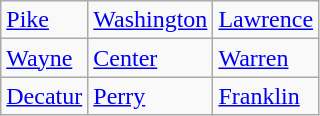<table class="wikitable">
<tr>
<td><a href='#'>Pike</a></td>
<td><a href='#'>Washington</a></td>
<td><a href='#'>Lawrence</a></td>
</tr>
<tr>
<td><a href='#'>Wayne</a></td>
<td><a href='#'>Center</a></td>
<td><a href='#'>Warren</a></td>
</tr>
<tr>
<td><a href='#'>Decatur</a></td>
<td><a href='#'>Perry</a></td>
<td><a href='#'>Franklin</a></td>
</tr>
</table>
